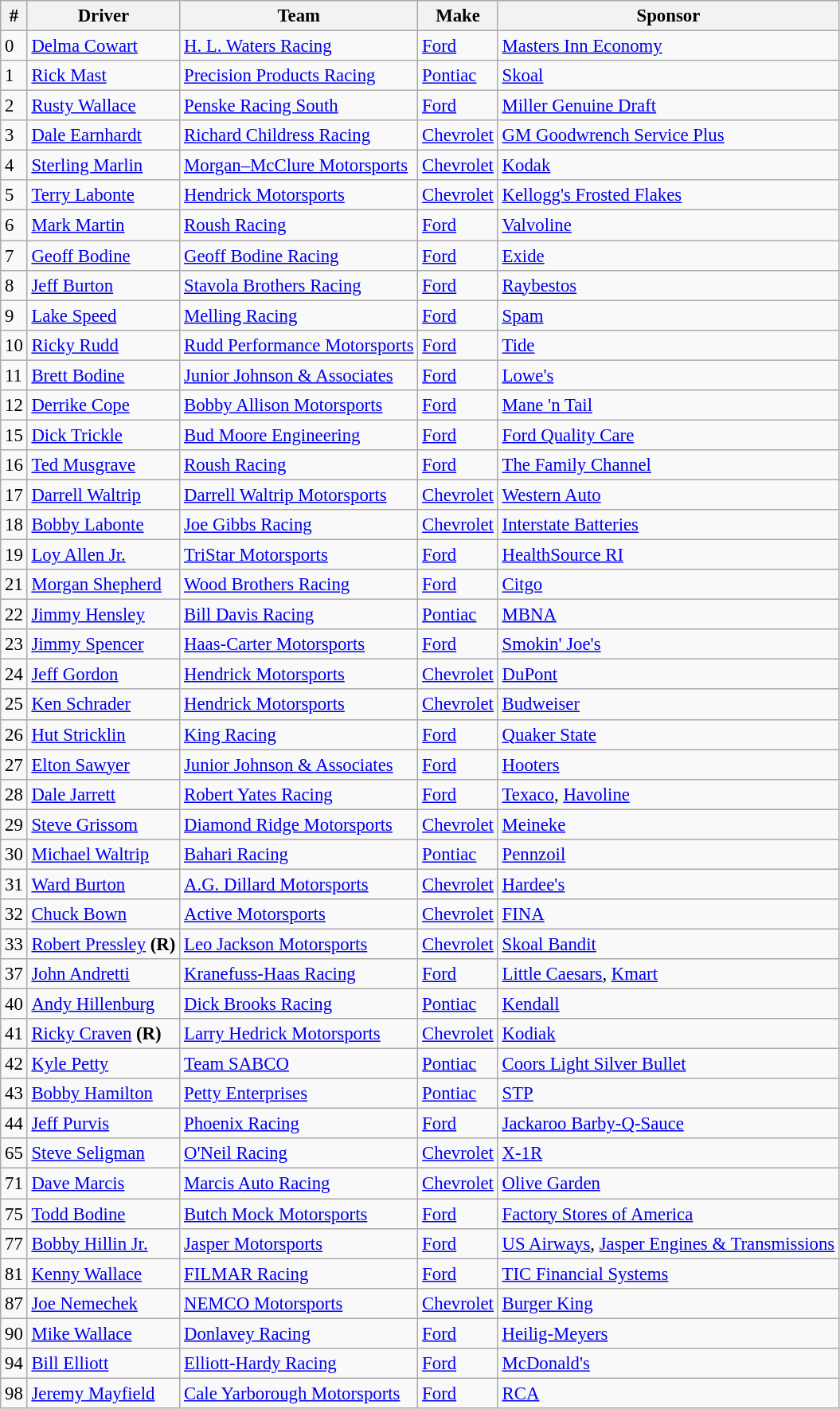<table class="wikitable" style="font-size:95%">
<tr>
<th>#</th>
<th>Driver</th>
<th>Team</th>
<th>Make</th>
<th>Sponsor</th>
</tr>
<tr>
<td>0</td>
<td><a href='#'>Delma Cowart</a></td>
<td><a href='#'>H. L. Waters Racing</a></td>
<td><a href='#'>Ford</a></td>
<td><a href='#'>Masters Inn Economy</a></td>
</tr>
<tr>
<td>1</td>
<td><a href='#'>Rick Mast</a></td>
<td><a href='#'>Precision Products Racing</a></td>
<td><a href='#'>Pontiac</a></td>
<td><a href='#'>Skoal</a></td>
</tr>
<tr>
<td>2</td>
<td><a href='#'>Rusty Wallace</a></td>
<td><a href='#'>Penske Racing South</a></td>
<td><a href='#'>Ford</a></td>
<td><a href='#'>Miller Genuine Draft</a></td>
</tr>
<tr>
<td>3</td>
<td><a href='#'>Dale Earnhardt</a></td>
<td><a href='#'>Richard Childress Racing</a></td>
<td><a href='#'>Chevrolet</a></td>
<td><a href='#'>GM Goodwrench Service Plus</a></td>
</tr>
<tr>
<td>4</td>
<td><a href='#'>Sterling Marlin</a></td>
<td><a href='#'>Morgan–McClure Motorsports</a></td>
<td><a href='#'>Chevrolet</a></td>
<td><a href='#'>Kodak</a></td>
</tr>
<tr>
<td>5</td>
<td><a href='#'>Terry Labonte</a></td>
<td><a href='#'>Hendrick Motorsports</a></td>
<td><a href='#'>Chevrolet</a></td>
<td><a href='#'>Kellogg's Frosted Flakes</a></td>
</tr>
<tr>
<td>6</td>
<td><a href='#'>Mark Martin</a></td>
<td><a href='#'>Roush Racing</a></td>
<td><a href='#'>Ford</a></td>
<td><a href='#'>Valvoline</a></td>
</tr>
<tr>
<td>7</td>
<td><a href='#'>Geoff Bodine</a></td>
<td><a href='#'>Geoff Bodine Racing</a></td>
<td><a href='#'>Ford</a></td>
<td><a href='#'>Exide</a></td>
</tr>
<tr>
<td>8</td>
<td><a href='#'>Jeff Burton</a></td>
<td><a href='#'>Stavola Brothers Racing</a></td>
<td><a href='#'>Ford</a></td>
<td><a href='#'>Raybestos</a></td>
</tr>
<tr>
<td>9</td>
<td><a href='#'>Lake Speed</a></td>
<td><a href='#'>Melling Racing</a></td>
<td><a href='#'>Ford</a></td>
<td><a href='#'>Spam</a></td>
</tr>
<tr>
<td>10</td>
<td><a href='#'>Ricky Rudd</a></td>
<td><a href='#'>Rudd Performance Motorsports</a></td>
<td><a href='#'>Ford</a></td>
<td><a href='#'>Tide</a></td>
</tr>
<tr>
<td>11</td>
<td><a href='#'>Brett Bodine</a></td>
<td><a href='#'>Junior Johnson & Associates</a></td>
<td><a href='#'>Ford</a></td>
<td><a href='#'>Lowe's</a></td>
</tr>
<tr>
<td>12</td>
<td><a href='#'>Derrike Cope</a></td>
<td><a href='#'>Bobby Allison Motorsports</a></td>
<td><a href='#'>Ford</a></td>
<td><a href='#'>Mane 'n Tail</a></td>
</tr>
<tr>
<td>15</td>
<td><a href='#'>Dick Trickle</a></td>
<td><a href='#'>Bud Moore Engineering</a></td>
<td><a href='#'>Ford</a></td>
<td><a href='#'>Ford Quality Care</a></td>
</tr>
<tr>
<td>16</td>
<td><a href='#'>Ted Musgrave</a></td>
<td><a href='#'>Roush Racing</a></td>
<td><a href='#'>Ford</a></td>
<td><a href='#'>The Family Channel</a></td>
</tr>
<tr>
<td>17</td>
<td><a href='#'>Darrell Waltrip</a></td>
<td><a href='#'>Darrell Waltrip Motorsports</a></td>
<td><a href='#'>Chevrolet</a></td>
<td><a href='#'>Western Auto</a></td>
</tr>
<tr>
<td>18</td>
<td><a href='#'>Bobby Labonte</a></td>
<td><a href='#'>Joe Gibbs Racing</a></td>
<td><a href='#'>Chevrolet</a></td>
<td><a href='#'>Interstate Batteries</a></td>
</tr>
<tr>
<td>19</td>
<td><a href='#'>Loy Allen Jr.</a></td>
<td><a href='#'>TriStar Motorsports</a></td>
<td><a href='#'>Ford</a></td>
<td><a href='#'>HealthSource RI</a></td>
</tr>
<tr>
<td>21</td>
<td><a href='#'>Morgan Shepherd</a></td>
<td><a href='#'>Wood Brothers Racing</a></td>
<td><a href='#'>Ford</a></td>
<td><a href='#'>Citgo</a></td>
</tr>
<tr>
<td>22</td>
<td><a href='#'>Jimmy Hensley</a></td>
<td><a href='#'>Bill Davis Racing</a></td>
<td><a href='#'>Pontiac</a></td>
<td><a href='#'>MBNA</a></td>
</tr>
<tr>
<td>23</td>
<td><a href='#'>Jimmy Spencer</a></td>
<td><a href='#'>Haas-Carter Motorsports</a></td>
<td><a href='#'>Ford</a></td>
<td><a href='#'>Smokin' Joe's</a></td>
</tr>
<tr>
<td>24</td>
<td><a href='#'>Jeff Gordon</a></td>
<td><a href='#'>Hendrick Motorsports</a></td>
<td><a href='#'>Chevrolet</a></td>
<td><a href='#'>DuPont</a></td>
</tr>
<tr>
<td>25</td>
<td><a href='#'>Ken Schrader</a></td>
<td><a href='#'>Hendrick Motorsports</a></td>
<td><a href='#'>Chevrolet</a></td>
<td><a href='#'>Budweiser</a></td>
</tr>
<tr>
<td>26</td>
<td><a href='#'>Hut Stricklin</a></td>
<td><a href='#'>King Racing</a></td>
<td><a href='#'>Ford</a></td>
<td><a href='#'>Quaker State</a></td>
</tr>
<tr>
<td>27</td>
<td><a href='#'>Elton Sawyer</a></td>
<td><a href='#'>Junior Johnson & Associates</a></td>
<td><a href='#'>Ford</a></td>
<td><a href='#'>Hooters</a></td>
</tr>
<tr>
<td>28</td>
<td><a href='#'>Dale Jarrett</a></td>
<td><a href='#'>Robert Yates Racing</a></td>
<td><a href='#'>Ford</a></td>
<td><a href='#'>Texaco</a>, <a href='#'>Havoline</a></td>
</tr>
<tr>
<td>29</td>
<td><a href='#'>Steve Grissom</a></td>
<td><a href='#'>Diamond Ridge Motorsports</a></td>
<td><a href='#'>Chevrolet</a></td>
<td><a href='#'>Meineke</a></td>
</tr>
<tr>
<td>30</td>
<td><a href='#'>Michael Waltrip</a></td>
<td><a href='#'>Bahari Racing</a></td>
<td><a href='#'>Pontiac</a></td>
<td><a href='#'>Pennzoil</a></td>
</tr>
<tr>
<td>31</td>
<td><a href='#'>Ward Burton</a></td>
<td><a href='#'>A.G. Dillard Motorsports</a></td>
<td><a href='#'>Chevrolet</a></td>
<td><a href='#'>Hardee's</a></td>
</tr>
<tr>
<td>32</td>
<td><a href='#'>Chuck Bown</a></td>
<td><a href='#'>Active Motorsports</a></td>
<td><a href='#'>Chevrolet</a></td>
<td><a href='#'>FINA</a></td>
</tr>
<tr>
<td>33</td>
<td><a href='#'>Robert Pressley</a> <strong>(R)</strong></td>
<td><a href='#'>Leo Jackson Motorsports</a></td>
<td><a href='#'>Chevrolet</a></td>
<td><a href='#'>Skoal Bandit</a></td>
</tr>
<tr>
<td>37</td>
<td><a href='#'>John Andretti</a></td>
<td><a href='#'>Kranefuss-Haas Racing</a></td>
<td><a href='#'>Ford</a></td>
<td><a href='#'>Little Caesars</a>, <a href='#'>Kmart</a></td>
</tr>
<tr>
<td>40</td>
<td><a href='#'>Andy Hillenburg</a></td>
<td><a href='#'>Dick Brooks Racing</a></td>
<td><a href='#'>Pontiac</a></td>
<td><a href='#'>Kendall</a></td>
</tr>
<tr>
<td>41</td>
<td><a href='#'>Ricky Craven</a> <strong>(R)</strong></td>
<td><a href='#'>Larry Hedrick Motorsports</a></td>
<td><a href='#'>Chevrolet</a></td>
<td><a href='#'>Kodiak</a></td>
</tr>
<tr>
<td>42</td>
<td><a href='#'>Kyle Petty</a></td>
<td><a href='#'>Team SABCO</a></td>
<td><a href='#'>Pontiac</a></td>
<td><a href='#'>Coors Light Silver Bullet</a></td>
</tr>
<tr>
<td>43</td>
<td><a href='#'>Bobby Hamilton</a></td>
<td><a href='#'>Petty Enterprises</a></td>
<td><a href='#'>Pontiac</a></td>
<td><a href='#'>STP</a></td>
</tr>
<tr>
<td>44</td>
<td><a href='#'>Jeff Purvis</a></td>
<td><a href='#'>Phoenix Racing</a></td>
<td><a href='#'>Ford</a></td>
<td><a href='#'>Jackaroo Barby-Q-Sauce</a></td>
</tr>
<tr>
<td>65</td>
<td><a href='#'>Steve Seligman</a></td>
<td><a href='#'>O'Neil Racing</a></td>
<td><a href='#'>Chevrolet</a></td>
<td><a href='#'>X-1R</a></td>
</tr>
<tr>
<td>71</td>
<td><a href='#'>Dave Marcis</a></td>
<td><a href='#'>Marcis Auto Racing</a></td>
<td><a href='#'>Chevrolet</a></td>
<td><a href='#'>Olive Garden</a></td>
</tr>
<tr>
<td>75</td>
<td><a href='#'>Todd Bodine</a></td>
<td><a href='#'>Butch Mock Motorsports</a></td>
<td><a href='#'>Ford</a></td>
<td><a href='#'>Factory Stores of America</a></td>
</tr>
<tr>
<td>77</td>
<td><a href='#'>Bobby Hillin Jr.</a></td>
<td><a href='#'>Jasper Motorsports</a></td>
<td><a href='#'>Ford</a></td>
<td><a href='#'>US Airways</a>, <a href='#'>Jasper Engines & Transmissions</a></td>
</tr>
<tr>
<td>81</td>
<td><a href='#'>Kenny Wallace</a></td>
<td><a href='#'>FILMAR Racing</a></td>
<td><a href='#'>Ford</a></td>
<td><a href='#'>TIC Financial Systems</a></td>
</tr>
<tr>
<td>87</td>
<td><a href='#'>Joe Nemechek</a></td>
<td><a href='#'>NEMCO Motorsports</a></td>
<td><a href='#'>Chevrolet</a></td>
<td><a href='#'>Burger King</a></td>
</tr>
<tr>
<td>90</td>
<td><a href='#'>Mike Wallace</a></td>
<td><a href='#'>Donlavey Racing</a></td>
<td><a href='#'>Ford</a></td>
<td><a href='#'>Heilig-Meyers</a></td>
</tr>
<tr>
<td>94</td>
<td><a href='#'>Bill Elliott</a></td>
<td><a href='#'>Elliott-Hardy Racing</a></td>
<td><a href='#'>Ford</a></td>
<td><a href='#'>McDonald's</a></td>
</tr>
<tr>
<td>98</td>
<td><a href='#'>Jeremy Mayfield</a></td>
<td><a href='#'>Cale Yarborough Motorsports</a></td>
<td><a href='#'>Ford</a></td>
<td><a href='#'>RCA</a></td>
</tr>
</table>
